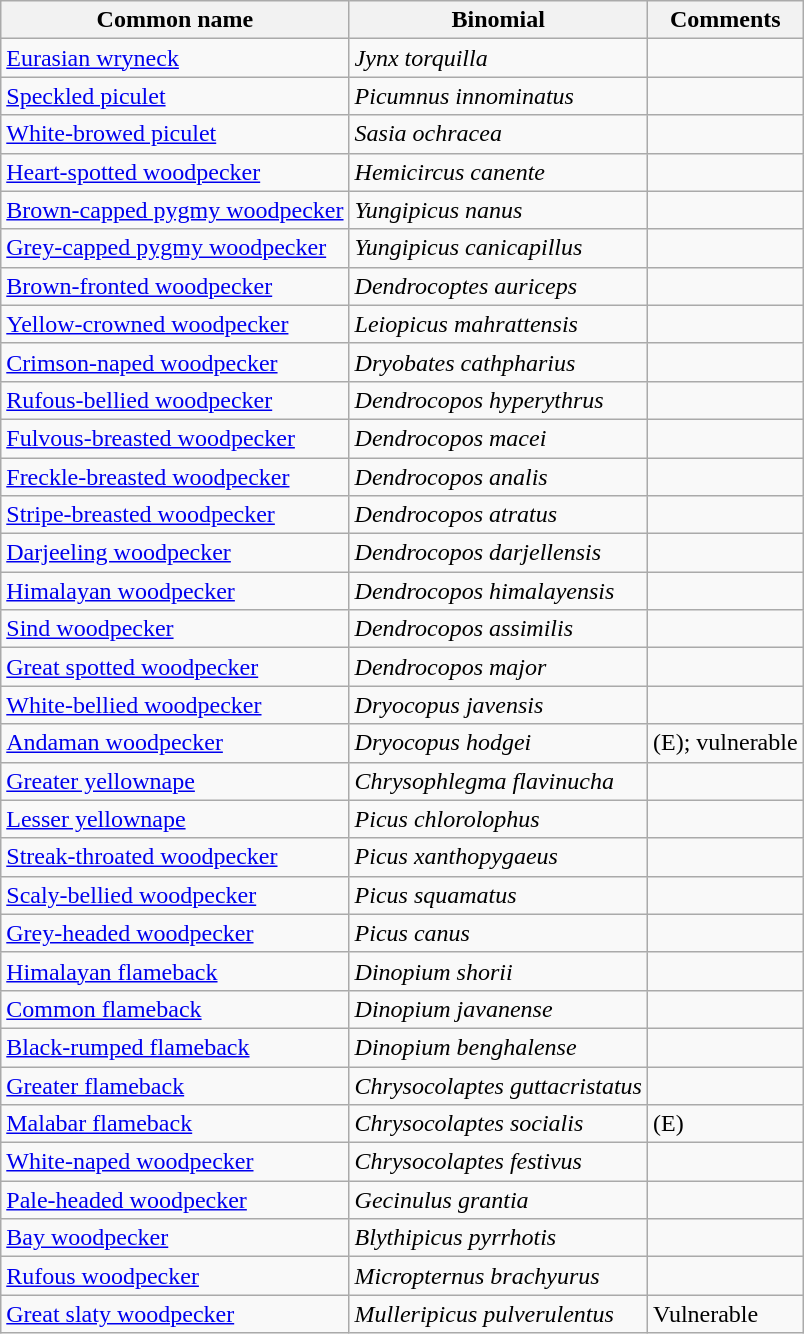<table class="wikitable">
<tr>
<th>Common name</th>
<th>Binomial</th>
<th>Comments</th>
</tr>
<tr>
<td><a href='#'>Eurasian wryneck</a></td>
<td><em>Jynx torquilla</em></td>
<td></td>
</tr>
<tr>
<td><a href='#'>Speckled piculet</a></td>
<td><em>Picumnus innominatus</em></td>
<td></td>
</tr>
<tr>
<td><a href='#'>White-browed piculet</a></td>
<td><em>Sasia ochracea</em></td>
<td></td>
</tr>
<tr>
<td><a href='#'>Heart-spotted woodpecker</a></td>
<td><em>Hemicircus canente</em></td>
<td></td>
</tr>
<tr>
<td><a href='#'>Brown-capped pygmy woodpecker</a></td>
<td><em>Yungipicus nanus</em></td>
<td></td>
</tr>
<tr>
<td><a href='#'>Grey-capped pygmy woodpecker</a></td>
<td><em>Yungipicus canicapillus</em></td>
<td></td>
</tr>
<tr>
<td><a href='#'>Brown-fronted woodpecker</a></td>
<td><em>Dendrocoptes auriceps</em></td>
<td></td>
</tr>
<tr>
<td><a href='#'>Yellow-crowned woodpecker</a></td>
<td><em>Leiopicus mahrattensis</em></td>
<td></td>
</tr>
<tr>
<td><a href='#'>Crimson-naped woodpecker</a></td>
<td><em>Dryobates cathpharius</em></td>
<td></td>
</tr>
<tr>
<td><a href='#'>Rufous-bellied woodpecker</a></td>
<td><em>Dendrocopos hyperythrus</em></td>
<td></td>
</tr>
<tr>
<td><a href='#'>Fulvous-breasted woodpecker</a></td>
<td><em>Dendrocopos macei</em></td>
<td></td>
</tr>
<tr>
<td><a href='#'>Freckle-breasted woodpecker</a></td>
<td><em>Dendrocopos analis</em></td>
<td></td>
</tr>
<tr>
<td><a href='#'>Stripe-breasted woodpecker</a></td>
<td><em>Dendrocopos atratus</em></td>
<td></td>
</tr>
<tr>
<td><a href='#'>Darjeeling woodpecker</a></td>
<td><em>Dendrocopos darjellensis</em></td>
<td></td>
</tr>
<tr>
<td><a href='#'>Himalayan woodpecker</a></td>
<td><em>Dendrocopos himalayensis</em></td>
<td></td>
</tr>
<tr>
<td><a href='#'>Sind woodpecker</a></td>
<td><em>Dendrocopos assimilis</em></td>
<td></td>
</tr>
<tr>
<td><a href='#'>Great spotted woodpecker</a></td>
<td><em>Dendrocopos major</em></td>
<td></td>
</tr>
<tr>
<td><a href='#'>White-bellied woodpecker</a></td>
<td><em>Dryocopus javensis</em></td>
<td></td>
</tr>
<tr>
<td><a href='#'>Andaman woodpecker</a></td>
<td><em>Dryocopus hodgei</em></td>
<td>(E); vulnerable</td>
</tr>
<tr>
<td><a href='#'>Greater yellownape</a></td>
<td><em>Chrysophlegma flavinucha</em></td>
<td></td>
</tr>
<tr>
<td><a href='#'>Lesser yellownape</a></td>
<td><em>Picus chlorolophus</em></td>
<td></td>
</tr>
<tr>
<td><a href='#'>Streak-throated woodpecker</a></td>
<td><em>Picus xanthopygaeus</em></td>
<td></td>
</tr>
<tr>
<td><a href='#'>Scaly-bellied woodpecker</a></td>
<td><em>Picus squamatus</em></td>
<td></td>
</tr>
<tr>
<td><a href='#'>Grey-headed woodpecker</a></td>
<td><em>Picus canus</em></td>
<td></td>
</tr>
<tr>
<td><a href='#'>Himalayan flameback</a></td>
<td><em>Dinopium shorii</em></td>
<td></td>
</tr>
<tr>
<td><a href='#'>Common flameback</a></td>
<td><em>Dinopium javanense</em></td>
<td></td>
</tr>
<tr>
<td><a href='#'>Black-rumped flameback</a></td>
<td><em>Dinopium benghalense</em></td>
<td></td>
</tr>
<tr>
<td><a href='#'>Greater flameback</a></td>
<td><em>Chrysocolaptes guttacristatus</em></td>
<td></td>
</tr>
<tr>
<td><a href='#'>Malabar flameback</a></td>
<td><em>Chrysocolaptes socialis</em></td>
<td>(E)</td>
</tr>
<tr>
<td><a href='#'>White-naped woodpecker</a></td>
<td><em>Chrysocolaptes festivus</em></td>
<td></td>
</tr>
<tr>
<td><a href='#'>Pale-headed woodpecker</a></td>
<td><em>Gecinulus grantia</em></td>
<td></td>
</tr>
<tr>
<td><a href='#'>Bay woodpecker</a></td>
<td><em>Blythipicus pyrrhotis</em></td>
<td></td>
</tr>
<tr>
<td><a href='#'>Rufous woodpecker</a></td>
<td><em>Micropternus brachyurus</em></td>
<td></td>
</tr>
<tr>
<td><a href='#'>Great slaty woodpecker</a></td>
<td><em>Mulleripicus pulverulentus</em></td>
<td>Vulnerable</td>
</tr>
</table>
